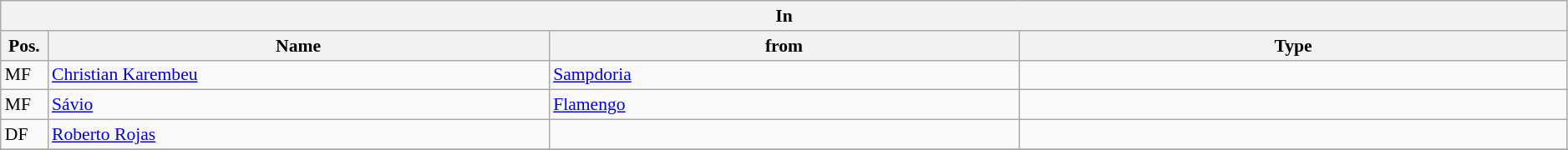<table class="wikitable" style="font-size:90%;width:99%;">
<tr>
<th colspan="4">In</th>
</tr>
<tr>
<th width=3%>Pos.</th>
<th width=32%>Name</th>
<th width=30%>from</th>
<th width=35%>Type</th>
</tr>
<tr>
<td>MF</td>
<td><a href='#'>Christian Karembeu</a></td>
<td><a href='#'>Sampdoria</a></td>
<td></td>
</tr>
<tr>
<td>MF</td>
<td><a href='#'>Sávio</a></td>
<td><a href='#'>Flamengo</a></td>
<td></td>
</tr>
<tr>
<td>DF</td>
<td><a href='#'>Roberto Rojas</a></td>
<td></td>
<td></td>
</tr>
<tr>
</tr>
</table>
